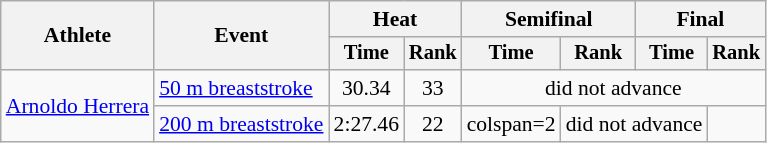<table class=wikitable style="font-size:90%">
<tr>
<th rowspan=2>Athlete</th>
<th rowspan=2>Event</th>
<th colspan="2">Heat</th>
<th colspan="2">Semifinal</th>
<th colspan="2">Final</th>
</tr>
<tr style="font-size:95%">
<th>Time</th>
<th>Rank</th>
<th>Time</th>
<th>Rank</th>
<th>Time</th>
<th>Rank</th>
</tr>
<tr align=center>
<td align=left rowspan=2><a href='#'>Arnoldo Herrera</a></td>
<td align=left><a href='#'>50 m breaststroke</a></td>
<td>30.34</td>
<td>33</td>
<td colspan=4>did not advance</td>
</tr>
<tr align=center>
<td align=left><a href='#'>200 m breaststroke</a></td>
<td>2:27.46</td>
<td>22</td>
<td>colspan=2 </td>
<td colspan=2>did not advance</td>
</tr>
</table>
